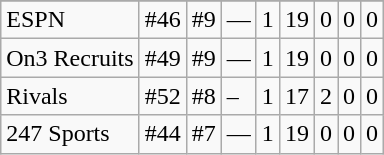<table class="wikitable">
<tr>
</tr>
<tr>
<td>ESPN </td>
<td>#46</td>
<td>#9</td>
<td>—</td>
<td>1</td>
<td>19</td>
<td>0</td>
<td>0</td>
<td>0</td>
</tr>
<tr>
<td>On3 Recruits </td>
<td>#49</td>
<td>#9</td>
<td>—</td>
<td>1</td>
<td>19</td>
<td>0</td>
<td>0</td>
<td>0</td>
</tr>
<tr>
<td>Rivals </td>
<td>#52</td>
<td>#8</td>
<td>–</td>
<td>1</td>
<td>17</td>
<td>2</td>
<td>0</td>
<td>0</td>
</tr>
<tr>
<td>247 Sports </td>
<td>#44</td>
<td>#7</td>
<td>—</td>
<td>1</td>
<td>19</td>
<td>0</td>
<td>0</td>
<td>0</td>
</tr>
</table>
